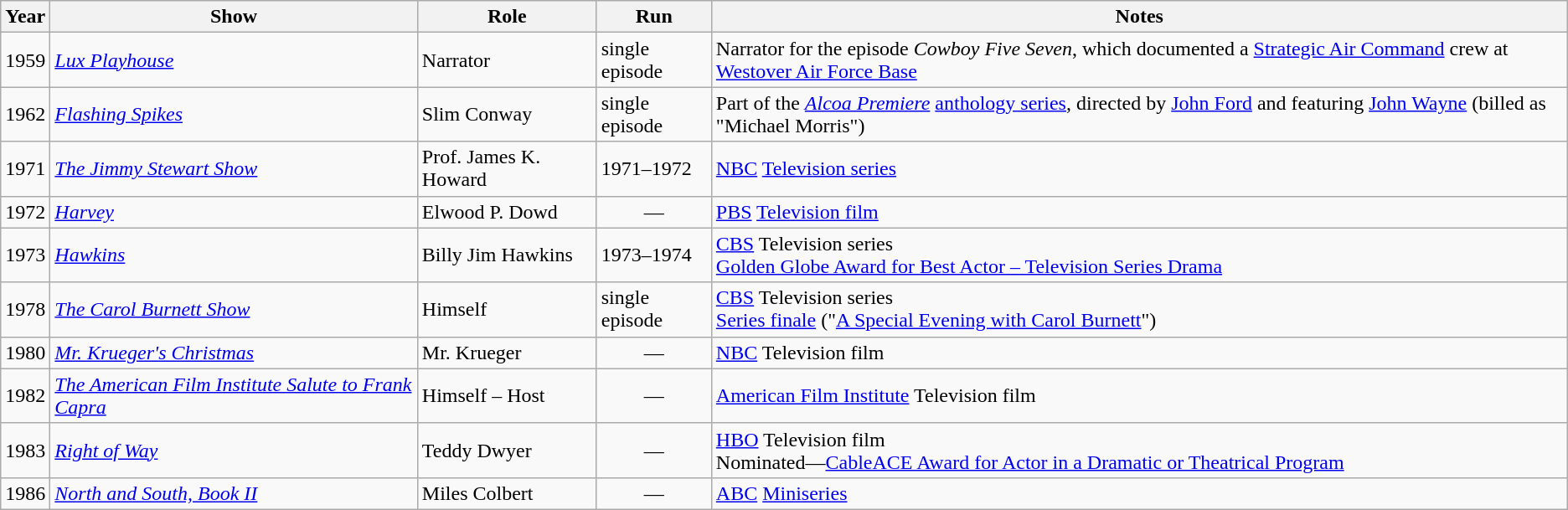<table class="wikitable">
<tr>
<th>Year</th>
<th>Show</th>
<th>Role</th>
<th>Run</th>
<th>Notes</th>
</tr>
<tr>
<td>1959</td>
<td><em><a href='#'>Lux Playhouse</a></em></td>
<td>Narrator</td>
<td>single episode</td>
<td>Narrator for the episode <em>Cowboy Five Seven</em>, which documented a <a href='#'>Strategic Air Command</a> crew at <a href='#'>Westover Air Force Base</a></td>
</tr>
<tr>
<td>1962</td>
<td><em><a href='#'>Flashing Spikes</a></em></td>
<td>Slim Conway</td>
<td>single episode</td>
<td>Part of the <em><a href='#'>Alcoa Premiere</a></em> <a href='#'>anthology series</a>, directed by <a href='#'>John Ford</a> and featuring <a href='#'>John Wayne</a> (billed as "Michael Morris")</td>
</tr>
<tr>
<td>1971</td>
<td><em><a href='#'>The Jimmy Stewart Show</a></em></td>
<td>Prof. James K. Howard</td>
<td>1971–1972</td>
<td><a href='#'>NBC</a> <a href='#'>Television series</a></td>
</tr>
<tr>
<td>1972</td>
<td><em><a href='#'>Harvey</a></em></td>
<td>Elwood P. Dowd</td>
<td align="center">—</td>
<td><a href='#'>PBS</a> <a href='#'>Television film</a></td>
</tr>
<tr>
<td>1973</td>
<td><em><a href='#'>Hawkins</a></em></td>
<td>Billy Jim Hawkins</td>
<td>1973–1974</td>
<td><a href='#'>CBS</a> Television series<br><a href='#'>Golden Globe Award for Best Actor – Television Series Drama</a></td>
</tr>
<tr>
<td>1978</td>
<td><em><a href='#'>The Carol Burnett Show</a></em></td>
<td>Himself</td>
<td>single episode</td>
<td><a href='#'>CBS</a> Television series<br><a href='#'>Series finale</a> ("<a href='#'>A Special Evening with Carol Burnett</a>")</td>
</tr>
<tr>
<td>1980</td>
<td><em><a href='#'>Mr. Krueger's Christmas</a></em></td>
<td>Mr. Krueger</td>
<td align="center">—</td>
<td><a href='#'>NBC</a> Television film</td>
</tr>
<tr>
<td>1982</td>
<td><em><a href='#'>The American Film Institute Salute to Frank Capra</a></em></td>
<td>Himself – Host</td>
<td align="center">—</td>
<td><a href='#'>American Film Institute</a> Television film</td>
</tr>
<tr>
<td>1983</td>
<td><em><a href='#'>Right of Way</a></em></td>
<td>Teddy Dwyer</td>
<td align="center">—</td>
<td><a href='#'>HBO</a> Television film<br>Nominated—<a href='#'>CableACE Award for Actor in a Dramatic or Theatrical Program</a></td>
</tr>
<tr>
<td>1986</td>
<td><em><a href='#'>North and South, Book II</a></em></td>
<td>Miles Colbert</td>
<td align="center">—</td>
<td><a href='#'>ABC</a> <a href='#'>Miniseries</a></td>
</tr>
</table>
